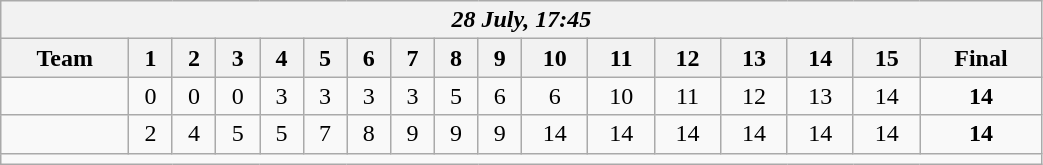<table class=wikitable style="text-align:center; width: 55%">
<tr>
<th colspan=17><em>28 July, 17:45</em></th>
</tr>
<tr>
<th>Team</th>
<th>1</th>
<th>2</th>
<th>3</th>
<th>4</th>
<th>5</th>
<th>6</th>
<th>7</th>
<th>8</th>
<th>9</th>
<th>10</th>
<th>11</th>
<th>12</th>
<th>13</th>
<th>14</th>
<th>15</th>
<th>Final</th>
</tr>
<tr>
<td align=left></td>
<td>0</td>
<td>0</td>
<td>0</td>
<td>3</td>
<td>3</td>
<td>3</td>
<td>3</td>
<td>5</td>
<td>6</td>
<td>6</td>
<td>10</td>
<td>11</td>
<td>12</td>
<td>13</td>
<td>14</td>
<td><strong>14</strong></td>
</tr>
<tr>
<td align=left></td>
<td>2</td>
<td>4</td>
<td>5</td>
<td>5</td>
<td>7</td>
<td>8</td>
<td>9</td>
<td>9</td>
<td>9</td>
<td>14</td>
<td>14</td>
<td>14</td>
<td>14</td>
<td>14</td>
<td>14</td>
<td><strong>14</strong></td>
</tr>
<tr>
<td colspan=17></td>
</tr>
</table>
